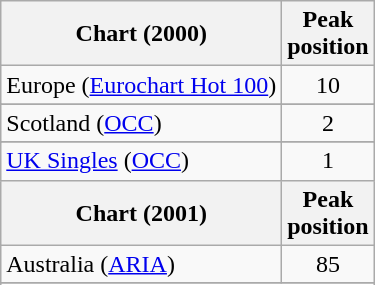<table class="wikitable sortable">
<tr>
<th align="left">Chart (2000)</th>
<th align="left">Peak<br>position</th>
</tr>
<tr>
<td>Europe (<a href='#'>Eurochart Hot 100</a>)</td>
<td align="center">10</td>
</tr>
<tr>
</tr>
<tr>
</tr>
<tr>
<td align="left">Scotland (<a href='#'>OCC</a>)</td>
<td align="center">2</td>
</tr>
<tr>
</tr>
<tr>
<td align="left"><a href='#'>UK Singles</a> (<a href='#'>OCC</a>)</td>
<td align="center">1</td>
</tr>
<tr>
<th align="left">Chart (2001)</th>
<th align="left">Peak<br>position</th>
</tr>
<tr>
<td>Australia (<a href='#'>ARIA</a>)</td>
<td style="text-align:center;">85</td>
</tr>
<tr>
</tr>
<tr>
</tr>
</table>
